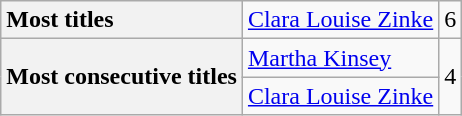<table class=wikitable>
<tr>
<th style="text-align:left;">Most titles</th>
<td> <a href='#'>Clara Louise Zinke</a></td>
<td style="text-align:center;">6</td>
</tr>
<tr>
<th rowspan = 2 style="text-align:left;">Most consecutive titles<br></th>
<td> <a href='#'>Martha Kinsey</a> </td>
<td rowspan = 2 style="text-align:center;">4</td>
</tr>
<tr>
<td> <a href='#'>Clara Louise Zinke</a> </td>
</tr>
</table>
